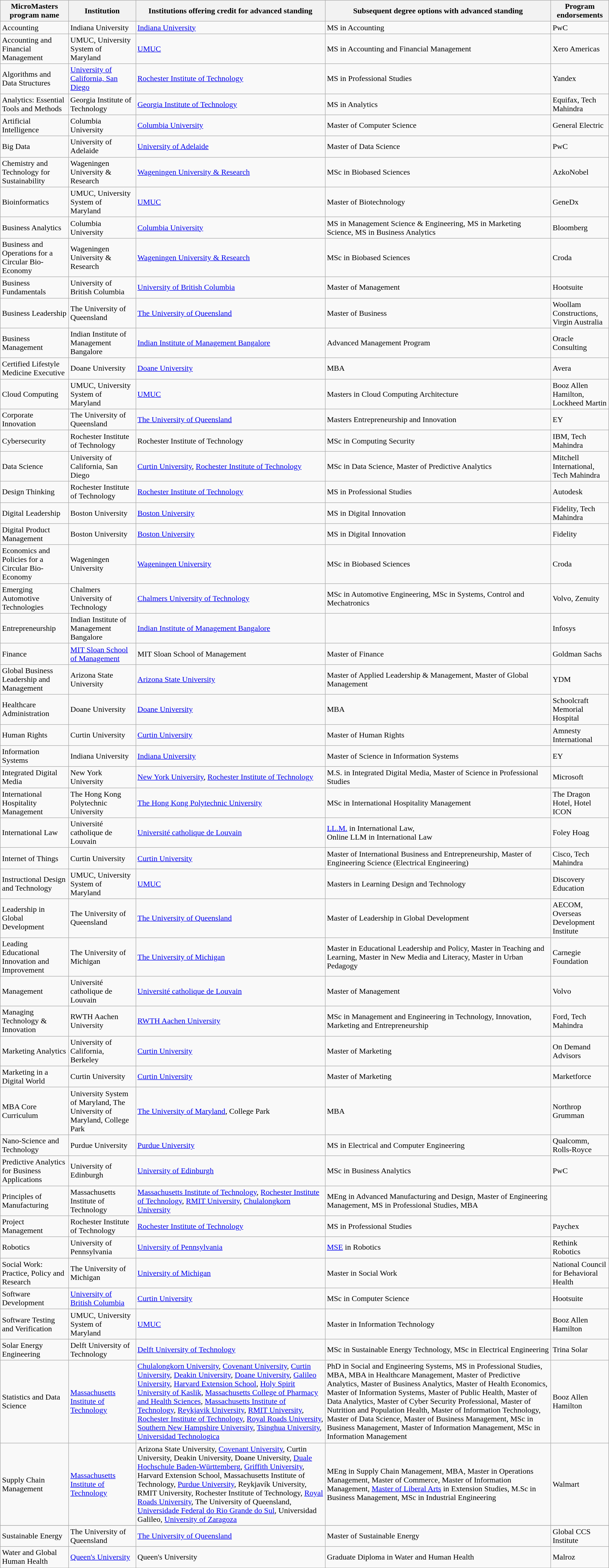<table class="wikitable mw-collapsible">
<tr>
<th>MicroMasters program name</th>
<th>Institution</th>
<th>Institutions offering credit for advanced standing</th>
<th>Subsequent degree options with advanced standing</th>
<th>Program endorsements</th>
</tr>
<tr>
<td>Accounting</td>
<td>Indiana University</td>
<td><a href='#'>Indiana University</a></td>
<td>MS in Accounting</td>
<td>PwC</td>
</tr>
<tr>
<td>Accounting and Financial Management</td>
<td>UMUC, University System of Maryland</td>
<td><a href='#'>UMUC</a></td>
<td>MS in Accounting and Financial Management</td>
<td>Xero Americas</td>
</tr>
<tr>
<td>Algorithms and Data Structures</td>
<td><a href='#'>University of California, San Diego</a></td>
<td><a href='#'>Rochester Institute of Technology</a></td>
<td>MS in Professional Studies</td>
<td>Yandex</td>
</tr>
<tr>
<td>Analytics: Essential Tools and Methods</td>
<td>Georgia Institute of Technology</td>
<td><a href='#'>Georgia Institute of Technology</a></td>
<td>MS in Analytics</td>
<td>Equifax, Tech Mahindra</td>
</tr>
<tr>
<td>Artificial Intelligence</td>
<td>Columbia University</td>
<td><a href='#'>Columbia University</a></td>
<td>Master of Computer Science</td>
<td>General Electric</td>
</tr>
<tr>
<td>Big Data</td>
<td>University of Adelaide</td>
<td><a href='#'>University of Adelaide</a></td>
<td>Master of Data Science</td>
<td>PwC</td>
</tr>
<tr>
<td>Chemistry and Technology for Sustainability</td>
<td>Wageningen University & Research</td>
<td><a href='#'>Wageningen University & Research</a></td>
<td>MSc in Biobased Sciences</td>
<td>AzkoNobel</td>
</tr>
<tr>
<td>Bioinformatics</td>
<td>UMUC, University System of Maryland</td>
<td><a href='#'>UMUC</a></td>
<td>Master of Biotechnology</td>
<td>GeneDx</td>
</tr>
<tr>
<td>Business Analytics</td>
<td>Columbia University</td>
<td><a href='#'>Columbia University</a></td>
<td>MS in Management Science & Engineering, MS in Marketing Science, MS in Business Analytics</td>
<td>Bloomberg</td>
</tr>
<tr>
<td>Business and Operations for a Circular Bio-Economy</td>
<td>Wageningen University & Research</td>
<td><a href='#'>Wageningen University & Research</a></td>
<td>MSc in Biobased Sciences</td>
<td>Croda</td>
</tr>
<tr>
<td>Business Fundamentals</td>
<td>University of British Columbia</td>
<td><a href='#'>University of British Columbia</a></td>
<td>Master of Management</td>
<td>Hootsuite</td>
</tr>
<tr>
<td>Business Leadership</td>
<td>The University of Queensland</td>
<td><a href='#'>The University of Queensland</a></td>
<td>Master of Business</td>
<td>Woollam Constructions, Virgin Australia</td>
</tr>
<tr>
<td>Business Management</td>
<td>Indian Institute of Management Bangalore</td>
<td><a href='#'>Indian Institute of Management Bangalore</a></td>
<td>Advanced Management Program</td>
<td>Oracle Consulting</td>
</tr>
<tr>
<td>Certified Lifestyle Medicine Executive</td>
<td>Doane University</td>
<td><a href='#'>Doane University</a></td>
<td>MBA</td>
<td>Avera</td>
</tr>
<tr>
<td>Cloud Computing</td>
<td>UMUC, University System of Maryland</td>
<td><a href='#'>UMUC</a></td>
<td>Masters in Cloud Computing Architecture</td>
<td>Booz Allen Hamilton, Lockheed Martin</td>
</tr>
<tr>
<td>Corporate Innovation</td>
<td>The University of Queensland</td>
<td><a href='#'>The University of Queensland</a></td>
<td>Masters Entrepreneurship and Innovation</td>
<td>EY</td>
</tr>
<tr>
<td>Cybersecurity</td>
<td>Rochester Institute of Technology</td>
<td>Rochester Institute of Technology</td>
<td>MSc in Computing Security</td>
<td>IBM, Tech Mahindra</td>
</tr>
<tr>
<td>Data Science</td>
<td>University of California, San Diego</td>
<td><a href='#'>Curtin University</a>, <a href='#'>Rochester Institute of Technology</a></td>
<td>MSc in Data Science, Master of Predictive Analytics</td>
<td>Mitchell International, Tech Mahindra</td>
</tr>
<tr>
<td>Design Thinking</td>
<td>Rochester Institute of Technology</td>
<td><a href='#'>Rochester Institute of Technology</a></td>
<td>MS in Professional Studies</td>
<td>Autodesk</td>
</tr>
<tr>
<td>Digital Leadership</td>
<td>Boston University</td>
<td><a href='#'>Boston University</a></td>
<td>MS in Digital Innovation</td>
<td>Fidelity, Tech Mahindra</td>
</tr>
<tr>
<td>Digital Product Management</td>
<td>Boston University</td>
<td><a href='#'>Boston University</a></td>
<td>MS in Digital Innovation</td>
<td>Fidelity</td>
</tr>
<tr>
<td>Economics and Policies for a Circular Bio-Economy</td>
<td>Wageningen University</td>
<td><a href='#'>Wageningen University</a></td>
<td>MSc in Biobased Sciences</td>
<td>Croda</td>
</tr>
<tr>
<td>Emerging Automotive Technologies</td>
<td>Chalmers University of Technology</td>
<td><a href='#'>Chalmers University of Technology</a></td>
<td>MSc in Automotive Engineering, MSc in Systems, Control and Mechatronics</td>
<td>Volvo, Zenuity</td>
</tr>
<tr>
<td>Entrepreneurship</td>
<td>Indian Institute of Management Bangalore</td>
<td><a href='#'>Indian Institute of Management Bangalore</a></td>
<td></td>
<td>Infosys</td>
</tr>
<tr>
<td>Finance</td>
<td><a href='#'>MIT Sloan School of Management</a></td>
<td>MIT Sloan School of Management</td>
<td>Master of Finance</td>
<td>Goldman Sachs</td>
</tr>
<tr>
<td>Global Business Leadership and Management</td>
<td>Arizona State University</td>
<td><a href='#'>Arizona State University</a></td>
<td>Master of Applied Leadership & Management, Master of Global Management</td>
<td>YDM</td>
</tr>
<tr>
<td>Healthcare Administration</td>
<td>Doane University</td>
<td><a href='#'>Doane University</a></td>
<td>MBA</td>
<td>Schoolcraft Memorial Hospital</td>
</tr>
<tr>
<td>Human Rights</td>
<td>Curtin University</td>
<td><a href='#'>Curtin University</a></td>
<td>Master of Human Rights</td>
<td>Amnesty International</td>
</tr>
<tr>
<td>Information Systems</td>
<td>Indiana University</td>
<td><a href='#'>Indiana University</a></td>
<td>Master of Science in Information Systems</td>
<td>EY</td>
</tr>
<tr>
<td>Integrated Digital Media</td>
<td>New York University</td>
<td><a href='#'>New York University</a>, <a href='#'>Rochester Institute of Technology</a></td>
<td>M.S. in Integrated Digital Media, Master of Science in Professional Studies</td>
<td>Microsoft</td>
</tr>
<tr>
<td>International Hospitality Management</td>
<td>The Hong Kong Polytechnic University</td>
<td><a href='#'>The Hong Kong Polytechnic University</a></td>
<td>MSc in International Hospitality Management</td>
<td>The Dragon Hotel, Hotel ICON</td>
</tr>
<tr>
<td>International Law</td>
<td>Université catholique de Louvain</td>
<td><a href='#'>Université catholique de Louvain</a></td>
<td><a href='#'>LL.M.</a> in International Law,<br>Online LLM in International Law</td>
<td>Foley Hoag</td>
</tr>
<tr>
<td>Internet of Things</td>
<td>Curtin University</td>
<td><a href='#'>Curtin University</a></td>
<td>Master of International Business and Entrepreneurship, Master of Engineering Science (Electrical Engineering)</td>
<td>Cisco, Tech Mahindra</td>
</tr>
<tr>
<td>Instructional Design and Technology</td>
<td>UMUC, University System of Maryland</td>
<td><a href='#'>UMUC</a></td>
<td>Masters in Learning Design and Technology</td>
<td>Discovery Education</td>
</tr>
<tr>
<td>Leadership in Global Development</td>
<td>The University of Queensland</td>
<td><a href='#'>The University of Queensland</a></td>
<td>Master of Leadership in Global Development</td>
<td>AECOM, Overseas Development Institute</td>
</tr>
<tr>
<td>Leading Educational Innovation and Improvement</td>
<td>The University of Michigan</td>
<td><a href='#'>The University of Michigan</a></td>
<td>Master in Educational Leadership and Policy, Master in Teaching and Learning, Master in New Media and Literacy, Master in Urban Pedagogy</td>
<td>Carnegie Foundation</td>
</tr>
<tr>
<td>Management</td>
<td>Université catholique de Louvain</td>
<td><a href='#'>Université catholique de Louvain</a></td>
<td>Master of Management</td>
<td>Volvo</td>
</tr>
<tr>
<td>Managing Technology & Innovation</td>
<td>RWTH Aachen University</td>
<td><a href='#'>RWTH Aachen University</a></td>
<td>MSc in Management and Engineering in Technology, Innovation, Marketing and Entrepreneurship</td>
<td>Ford, Tech Mahindra</td>
</tr>
<tr>
<td>Marketing Analytics</td>
<td>University of California, Berkeley</td>
<td><a href='#'>Curtin University</a></td>
<td>Master of Marketing</td>
<td>On Demand Advisors</td>
</tr>
<tr>
<td>Marketing in a Digital World</td>
<td>Curtin University</td>
<td><a href='#'>Curtin University</a></td>
<td>Master of Marketing</td>
<td>Marketforce</td>
</tr>
<tr>
<td>MBA Core Curriculum</td>
<td>University System of Maryland, The University of Maryland, College Park</td>
<td><a href='#'>The University of Maryland</a>, College Park</td>
<td>MBA</td>
<td>Northrop Grumman</td>
</tr>
<tr>
<td>Nano-Science and Technology</td>
<td>Purdue University</td>
<td><a href='#'>Purdue University</a></td>
<td>MS in Electrical and Computer Engineering</td>
<td>Qualcomm, Rolls-Royce</td>
</tr>
<tr>
<td>Predictive Analytics for Business Applications</td>
<td>University of Edinburgh</td>
<td><a href='#'>University of Edinburgh</a></td>
<td>MSc in Business Analytics</td>
<td>PwC</td>
</tr>
<tr>
<td>Principles of Manufacturing</td>
<td>Massachusetts Institute of Technology</td>
<td><a href='#'>Massachusetts Institute of Technology</a>, <a href='#'>Rochester Institute of Technology</a>, <a href='#'>RMIT University</a>, <a href='#'>Chulalongkorn University</a></td>
<td>MEng in Advanced Manufacturing and Design, Master of Engineering Management, MS in Professional Studies, MBA</td>
<td></td>
</tr>
<tr>
<td>Project Management</td>
<td>Rochester Institute of Technology</td>
<td><a href='#'>Rochester Institute of Technology</a></td>
<td>MS in Professional Studies</td>
<td>Paychex</td>
</tr>
<tr>
<td>Robotics</td>
<td>University of Pennsylvania</td>
<td><a href='#'>University of Pennsylvania</a></td>
<td><a href='#'>MSE</a> in Robotics</td>
<td>Rethink Robotics</td>
</tr>
<tr>
<td>Social Work: Practice, Policy and Research</td>
<td>The University of Michigan</td>
<td><a href='#'>University of Michigan</a></td>
<td>Master in Social Work</td>
<td>National Council for Behavioral Health</td>
</tr>
<tr>
<td>Software Development</td>
<td><a href='#'>University of British Columbia</a></td>
<td><a href='#'>Curtin University</a></td>
<td>MSc in Computer Science</td>
<td>Hootsuite</td>
</tr>
<tr>
<td>Software Testing and Verification</td>
<td>UMUC, University System of Maryland</td>
<td><a href='#'>UMUC</a></td>
<td>Master in Information Technology</td>
<td>Booz Allen Hamilton</td>
</tr>
<tr>
<td>Solar Energy Engineering</td>
<td>Delft University of Technology</td>
<td><a href='#'>Delft University of Technology</a></td>
<td>MSc in Sustainable Energy Technology, MSc in Electrical Engineering</td>
<td>Trina Solar</td>
</tr>
<tr>
<td>Statistics and Data Science</td>
<td><a href='#'>Massachusetts Institute of Technology</a></td>
<td><a href='#'>Chulalongkorn University</a>, <a href='#'>Covenant University</a>, <a href='#'>Curtin University</a>, <a href='#'>Deakin University</a>, <a href='#'>Doane University</a>, <a href='#'>Galileo University</a>, <a href='#'>Harvard Extension School</a>, <a href='#'>Holy Spirit University of Kaslik</a>, <a href='#'>Massachusetts College of Pharmacy and Health Sciences</a>, <a href='#'>Massachusetts Institute of Technology</a>, <a href='#'>Reykjavik University</a>, <a href='#'>RMIT University</a>, <a href='#'>Rochester Institute of Technology</a>, <a href='#'>Royal Roads University</a>, <a href='#'>Southern New Hampshire University</a>, <a href='#'>Tsinghua University</a>, <a href='#'>Universidad Technologica</a></td>
<td>PhD in Social and Engineering Systems, MS in Professional Studies, MBA, MBA in Healthcare Management, Master of Predictive Analytics, Master of Business Analytics, Master of Health Economics, Master of Information Systems, Master of Public Health, Master of Data Analytics, Master of Cyber Security Professional, Master of Nutrition and Population Health, Master of Information Technology, Master of Data Science, Master of Business Management, MSc in Business Management, Master of Information Management, MSc in Information Management</td>
<td>Booz Allen Hamilton</td>
</tr>
<tr>
<td>Supply Chain Management</td>
<td><a href='#'>Massachusetts Institute of Technology</a></td>
<td>Arizona State University, <a href='#'>Covenant University</a>, Curtin University, Deakin University, Doane University, <a href='#'>Duale Hochschule Baden-Württemberg</a>, <a href='#'>Griffith University</a>, Harvard Extension School, Massachusetts Institute of Technology, <a href='#'>Purdue University</a>, Reykjavík University, RMIT University, Rochester Institute of Technology, <a href='#'>Royal Roads University</a>, The University of Queensland, <a href='#'>Universidade Federal do Rio Grande do Sul</a>, Universidad Galileo, <a href='#'>University of Zaragoza</a></td>
<td>MEng in Supply Chain Management, MBA, Master in Operations Management, Master of Commerce, Master of Information Management, <a href='#'>Master of Liberal Arts</a> in Extension Studies, M.Sc in Business Management, MSc in Industrial Engineering</td>
<td>Walmart</td>
</tr>
<tr>
</tr>
<tr>
<td>Sustainable Energy</td>
<td>The University of Queensland</td>
<td><a href='#'>The University of Queensland</a></td>
<td>Master of Sustainable Energy</td>
<td>Global CCS Institute</td>
</tr>
<tr>
<td>Water and Global Human Health</td>
<td><a href='#'>Queen's University</a></td>
<td>Queen's University</td>
<td>Graduate Diploma in Water and Human Health</td>
<td>Malroz</td>
</tr>
</table>
